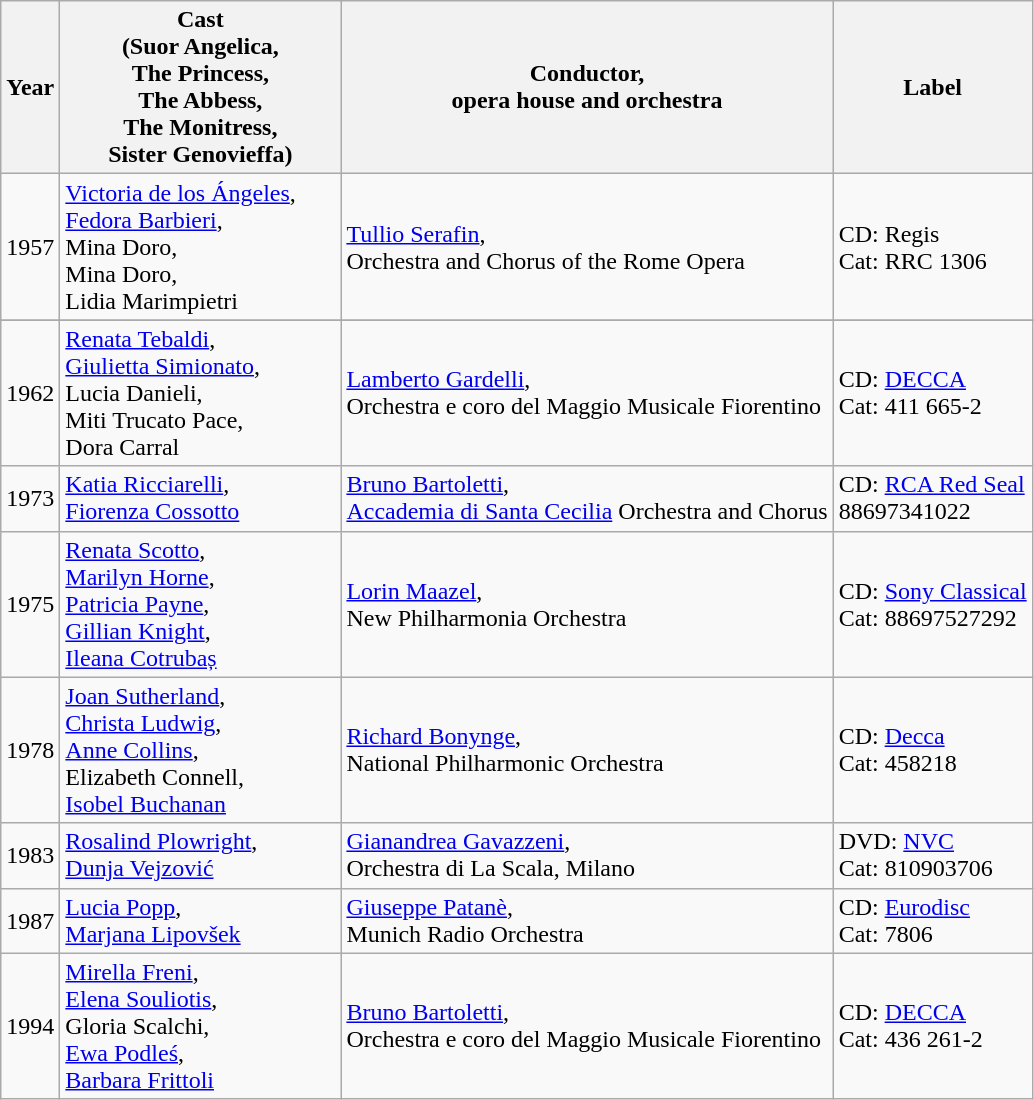<table class="wikitable">
<tr>
<th>Year</th>
<th width="180">Cast<br>(Suor Angelica,<br>The Princess,<br>The Abbess,<br>The Monitress,<br>Sister Genovieffa)</th>
<th>Conductor,<br>opera house and orchestra</th>
<th>Label</th>
</tr>
<tr>
<td>1957</td>
<td><a href='#'>Victoria de los Ángeles</a>,<br><a href='#'>Fedora Barbieri</a>,<br>Mina Doro,<br>Mina Doro,<br>Lidia Marimpietri</td>
<td><a href='#'>Tullio Serafin</a>,<br>Orchestra and Chorus of the Rome Opera</td>
<td>CD: Regis<br>Cat: RRC 1306</td>
</tr>
<tr>
</tr>
<tr>
<td>1962</td>
<td><a href='#'>Renata Tebaldi</a>,<br><a href='#'>Giulietta Simionato</a>,<br>Lucia Danieli,<br>Miti Trucato Pace,<br>Dora Carral</td>
<td><a href='#'>Lamberto Gardelli</a>,<br>Orchestra e coro del Maggio Musicale Fiorentino</td>
<td>CD: <a href='#'>DECCA</a><br>Cat: 411 665-2</td>
</tr>
<tr>
<td>1973</td>
<td><a href='#'>Katia Ricciarelli</a>,<br><a href='#'>Fiorenza Cossotto</a></td>
<td><a href='#'>Bruno Bartoletti</a>,<br><a href='#'>Accademia di Santa Cecilia</a> Orchestra and Chorus</td>
<td>CD: <a href='#'>RCA Red Seal</a><br>88697341022</td>
</tr>
<tr>
<td>1975</td>
<td><a href='#'>Renata Scotto</a>,<br><a href='#'>Marilyn Horne</a>,<br><a href='#'>Patricia Payne</a>,<br><a href='#'>Gillian Knight</a>,<br><a href='#'>Ileana Cotrubaș</a></td>
<td><a href='#'>Lorin Maazel</a>,<br>New Philharmonia Orchestra</td>
<td>CD: <a href='#'>Sony Classical</a><br>Cat: 88697527292</td>
</tr>
<tr>
<td>1978</td>
<td><a href='#'>Joan Sutherland</a>,<br><a href='#'>Christa Ludwig</a>,<br><a href='#'>Anne Collins</a>,<br>Elizabeth Connell,<br><a href='#'>Isobel Buchanan</a></td>
<td><a href='#'>Richard Bonynge</a>,<br>National Philharmonic Orchestra</td>
<td>CD: <a href='#'>Decca</a><br>Cat: 458218</td>
</tr>
<tr>
<td>1983</td>
<td><a href='#'>Rosalind Plowright</a>,<br><a href='#'>Dunja Vejzović</a></td>
<td><a href='#'>Gianandrea Gavazzeni</a>,<br>Orchestra di La Scala, Milano</td>
<td>DVD: <a href='#'>NVC</a><br>Cat: 810903706</td>
</tr>
<tr>
<td>1987</td>
<td><a href='#'>Lucia Popp</a>,<br><a href='#'>Marjana Lipovšek</a></td>
<td><a href='#'>Giuseppe Patanè</a>,<br>Munich Radio Orchestra</td>
<td>CD: <a href='#'>Eurodisc</a><br>Cat: 7806</td>
</tr>
<tr>
<td>1994</td>
<td><a href='#'>Mirella Freni</a>,<br><a href='#'>Elena Souliotis</a>,<br>Gloria Scalchi,<br><a href='#'>Ewa Podleś</a>,<br><a href='#'>Barbara Frittoli</a></td>
<td><a href='#'>Bruno Bartoletti</a>,<br>Orchestra e coro del Maggio Musicale Fiorentino</td>
<td>CD: <a href='#'>DECCA</a><br>Cat: 436 261-2</td>
</tr>
</table>
